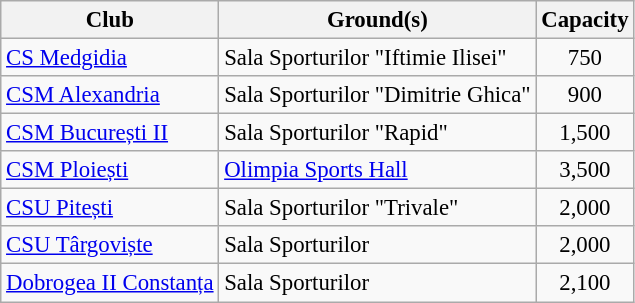<table class="wikitable sortable" style="font-size:95%;">
<tr>
<th>Club</th>
<th>Ground(s)</th>
<th>Capacity</th>
</tr>
<tr>
<td><a href='#'>CS Medgidia</a></td>
<td>Sala Sporturilor "Iftimie Ilisei"</td>
<td align=center>750</td>
</tr>
<tr>
<td><a href='#'>CSM Alexandria</a></td>
<td>Sala Sporturilor "Dimitrie Ghica"</td>
<td align=center>900</td>
</tr>
<tr>
<td><a href='#'>CSM București II</a></td>
<td>Sala Sporturilor "Rapid"</td>
<td align=center>1,500</td>
</tr>
<tr>
<td><a href='#'>CSM Ploiești</a></td>
<td><a href='#'>Olimpia Sports Hall</a></td>
<td align=center>3,500</td>
</tr>
<tr>
<td><a href='#'>CSU Pitești</a></td>
<td>Sala Sporturilor "Trivale"</td>
<td align=center>2,000</td>
</tr>
<tr>
<td><a href='#'>CSU Târgoviște</a></td>
<td>Sala Sporturilor</td>
<td align=center>2,000</td>
</tr>
<tr>
<td><a href='#'>Dobrogea II Constanța</a></td>
<td>Sala Sporturilor</td>
<td align=center>2,100</td>
</tr>
</table>
